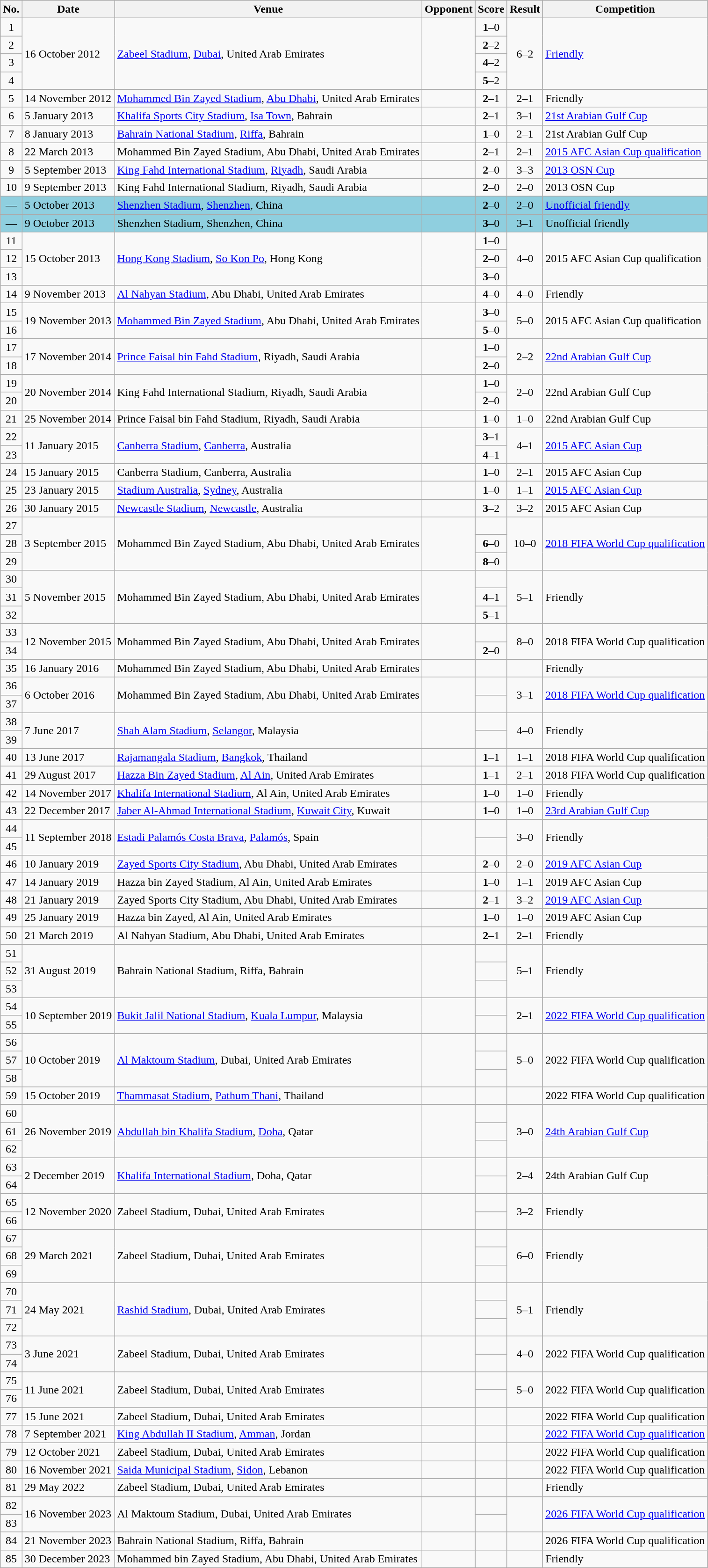<table class="wikitable sortable">
<tr>
<th>No.</th>
<th>Date</th>
<th>Venue</th>
<th>Opponent</th>
<th>Score</th>
<th>Result</th>
<th>Competition</th>
</tr>
<tr>
<td align=center>1</td>
<td rowspan=4>16 October 2012</td>
<td rowspan=4><a href='#'>Zabeel Stadium</a>, <a href='#'>Dubai</a>, United Arab Emirates</td>
<td rowspan=4></td>
<td align=center><strong>1</strong>–0</td>
<td rowspan="4" style="text-align:center;">6–2</td>
<td rowspan="4"><a href='#'>Friendly</a></td>
</tr>
<tr>
<td align=center>2</td>
<td align=center><strong>2</strong>–2</td>
</tr>
<tr>
<td align=center>3</td>
<td align=center><strong>4</strong>–2</td>
</tr>
<tr>
<td align=center>4</td>
<td align=center><strong>5</strong>–2</td>
</tr>
<tr>
<td align=center>5</td>
<td>14 November 2012</td>
<td><a href='#'>Mohammed Bin Zayed Stadium</a>, <a href='#'>Abu Dhabi</a>, United Arab Emirates</td>
<td></td>
<td align=center><strong>2</strong>–1</td>
<td align=center>2–1</td>
<td>Friendly</td>
</tr>
<tr>
<td align=center>6</td>
<td>5 January 2013</td>
<td><a href='#'>Khalifa Sports City Stadium</a>, <a href='#'>Isa Town</a>, Bahrain</td>
<td></td>
<td align=center><strong>2</strong>–1</td>
<td align=center>3–1</td>
<td><a href='#'>21st Arabian Gulf Cup</a></td>
</tr>
<tr>
<td align=center>7</td>
<td>8 January 2013</td>
<td><a href='#'>Bahrain National Stadium</a>, <a href='#'>Riffa</a>, Bahrain</td>
<td></td>
<td align=center><strong>1</strong>–0</td>
<td align=center>2–1</td>
<td>21st Arabian Gulf Cup</td>
</tr>
<tr>
<td align=center>8</td>
<td>22 March 2013</td>
<td>Mohammed Bin Zayed Stadium, Abu Dhabi, United Arab Emirates</td>
<td></td>
<td align=center><strong>2</strong>–1</td>
<td align=center>2–1</td>
<td><a href='#'>2015 AFC Asian Cup qualification</a></td>
</tr>
<tr>
<td align=center>9</td>
<td>5 September 2013</td>
<td><a href='#'>King Fahd International Stadium</a>, <a href='#'>Riyadh</a>, Saudi Arabia</td>
<td></td>
<td align=center><strong>2</strong>–0</td>
<td align=center>3–3</td>
<td><a href='#'>2013 OSN Cup</a></td>
</tr>
<tr>
<td align=center>10</td>
<td>9 September 2013</td>
<td>King Fahd International Stadium, Riyadh, Saudi Arabia</td>
<td></td>
<td align=center><strong>2</strong>–0</td>
<td align=center>2–0</td>
<td>2013 OSN Cup</td>
</tr>
<tr style="background:#8fcfdf;">
<td align=center>—</td>
<td>5 October 2013</td>
<td><a href='#'>Shenzhen Stadium</a>, <a href='#'>Shenzhen</a>, China</td>
<td></td>
<td align=center><strong>2</strong>–0</td>
<td align=center>2–0</td>
<td><a href='#'>Unofficial friendly</a></td>
</tr>
<tr style="background:#8fcfdf;">
<td align=center>—</td>
<td>9 October 2013</td>
<td>Shenzhen Stadium, Shenzhen, China</td>
<td></td>
<td align=center><strong>3</strong>–0</td>
<td align=center>3–1</td>
<td>Unofficial friendly</td>
</tr>
<tr>
<td align=center>11</td>
<td rowspan=3>15 October 2013</td>
<td rowspan=3><a href='#'>Hong Kong Stadium</a>, <a href='#'>So Kon Po</a>, Hong Kong</td>
<td rowspan=3></td>
<td align=center><strong>1</strong>–0</td>
<td rowspan="3" style="text-align:center;">4–0</td>
<td rowspan=3>2015 AFC Asian Cup qualification</td>
</tr>
<tr>
<td align=center>12</td>
<td align=center><strong>2</strong>–0</td>
</tr>
<tr>
<td align=center>13</td>
<td align=center><strong>3</strong>–0</td>
</tr>
<tr>
<td align=center>14</td>
<td>9 November 2013</td>
<td><a href='#'>Al Nahyan Stadium</a>, Abu Dhabi, United Arab Emirates</td>
<td></td>
<td align=center><strong>4</strong>–0</td>
<td align=center>4–0</td>
<td>Friendly</td>
</tr>
<tr>
<td align=center>15</td>
<td rowspan=2>19 November 2013</td>
<td rowspan=2><a href='#'>Mohammed Bin Zayed Stadium</a>, Abu Dhabi, United Arab Emirates</td>
<td rowspan=2></td>
<td align=center><strong>3</strong>–0</td>
<td align=center rowspan=2>5–0</td>
<td rowspan=2>2015 AFC Asian Cup qualification</td>
</tr>
<tr>
<td align=center>16</td>
<td align=center><strong>5</strong>–0</td>
</tr>
<tr>
<td align=center>17</td>
<td rowspan=2>17 November 2014</td>
<td rowspan=2><a href='#'>Prince Faisal bin Fahd Stadium</a>, Riyadh, Saudi Arabia</td>
<td rowspan=2></td>
<td align=center><strong>1</strong>–0</td>
<td rowspan="2" style="text-align:center;">2–2</td>
<td rowspan="2"><a href='#'>22nd Arabian Gulf Cup</a></td>
</tr>
<tr>
<td align=center>18</td>
<td align=center><strong>2</strong>–0</td>
</tr>
<tr>
<td align=center>19</td>
<td rowspan=2>20 November 2014</td>
<td rowspan=2>King Fahd International Stadium, Riyadh, Saudi Arabia</td>
<td rowspan=2></td>
<td align=center><strong>1</strong>–0</td>
<td rowspan="2" style="text-align:center;">2–0</td>
<td rowspan="2">22nd Arabian Gulf Cup</td>
</tr>
<tr>
<td align=center>20</td>
<td align=center><strong>2</strong>–0</td>
</tr>
<tr>
<td align=center>21</td>
<td>25 November 2014</td>
<td>Prince Faisal bin Fahd Stadium, Riyadh, Saudi Arabia</td>
<td></td>
<td align=center><strong>1</strong>–0</td>
<td align=center>1–0</td>
<td>22nd Arabian Gulf Cup</td>
</tr>
<tr>
<td align=center>22</td>
<td rowspan=2>11 January 2015</td>
<td rowspan="2"><a href='#'>Canberra Stadium</a>, <a href='#'>Canberra</a>, Australia</td>
<td rowspan=2></td>
<td align=center><strong>3</strong>–1</td>
<td rowspan="2" style="text-align:center;">4–1</td>
<td rowspan="2"><a href='#'>2015 AFC Asian Cup</a></td>
</tr>
<tr>
<td align=center>23</td>
<td align=center><strong>4</strong>–1</td>
</tr>
<tr>
<td align=center>24</td>
<td>15 January 2015</td>
<td>Canberra Stadium, Canberra, Australia</td>
<td></td>
<td align=center><strong>1</strong>–0</td>
<td align=center>2–1</td>
<td>2015 AFC Asian Cup</td>
</tr>
<tr>
<td align=center>25</td>
<td>23 January 2015</td>
<td><a href='#'>Stadium Australia</a>, <a href='#'>Sydney</a>, Australia</td>
<td></td>
<td align=center><strong>1</strong>–0</td>
<td align=center>1–1</td>
<td><a href='#'>2015 AFC Asian Cup</a></td>
</tr>
<tr>
<td align=center>26</td>
<td>30 January 2015</td>
<td><a href='#'>Newcastle Stadium</a>, <a href='#'>Newcastle</a>, Australia</td>
<td></td>
<td align=center><strong>3</strong>–2</td>
<td align=center>3–2</td>
<td>2015 AFC Asian Cup</td>
</tr>
<tr>
<td align=center>27</td>
<td rowspan=3>3 September 2015</td>
<td rowspan="3">Mohammed Bin Zayed Stadium, Abu Dhabi, United Arab Emirates</td>
<td rowspan=3></td>
<td></td>
<td rowspan=3 style="text-align:center;">10–0</td>
<td rowspan=3><a href='#'>2018 FIFA World Cup qualification</a></td>
</tr>
<tr>
<td align=center>28</td>
<td align=center><strong>6</strong>–0</td>
</tr>
<tr>
<td align=center>29</td>
<td align=center><strong>8</strong>–0</td>
</tr>
<tr>
<td align=center>30</td>
<td rowspan=3>5 November 2015</td>
<td rowspan="3">Mohammed Bin Zayed Stadium, Abu Dhabi, United Arab Emirates</td>
<td rowspan="3"></td>
<td></td>
<td rowspan=3 style="text-align:center;">5–1</td>
<td rowspan=3>Friendly</td>
</tr>
<tr>
<td align=center>31</td>
<td align=center><strong>4</strong>–1</td>
</tr>
<tr>
<td align=center>32</td>
<td align=center><strong>5</strong>–1</td>
</tr>
<tr>
<td align=center>33</td>
<td rowspan=2>12 November 2015</td>
<td rowspan="2">Mohammed Bin Zayed Stadium, Abu Dhabi, United Arab Emirates</td>
<td rowspan="2"></td>
<td></td>
<td rowspan=2 style="text-align:center;">8–0</td>
<td rowspan=2>2018 FIFA World Cup qualification</td>
</tr>
<tr>
<td align=center>34</td>
<td align=center><strong>2</strong>–0</td>
</tr>
<tr>
<td align=center>35</td>
<td>16 January 2016</td>
<td>Mohammed Bin Zayed Stadium, Abu Dhabi, United Arab Emirates</td>
<td></td>
<td></td>
<td></td>
<td>Friendly</td>
</tr>
<tr>
<td align=center>36</td>
<td rowspan=2>6 October 2016</td>
<td rowspan="2">Mohammed Bin Zayed Stadium, Abu Dhabi, United Arab Emirates</td>
<td rowspan="2"></td>
<td></td>
<td rowspan=2 style="text-align:center;">3–1</td>
<td rowspan=2><a href='#'>2018 FIFA World Cup qualification</a></td>
</tr>
<tr>
<td align=center>37</td>
<td></td>
</tr>
<tr>
<td align=center>38</td>
<td rowspan=2>7 June 2017</td>
<td rowspan=2><a href='#'>Shah Alam Stadium</a>, <a href='#'>Selangor</a>, Malaysia</td>
<td rowspan=2></td>
<td></td>
<td rowspan=2 style="text-align:center;">4–0</td>
<td rowspan=2>Friendly</td>
</tr>
<tr>
<td align=center>39</td>
<td></td>
</tr>
<tr>
<td align=center>40</td>
<td>13 June 2017</td>
<td><a href='#'>Rajamangala Stadium</a>, <a href='#'>Bangkok</a>, Thailand</td>
<td></td>
<td align=center><strong>1</strong>–1</td>
<td align=center>1–1</td>
<td>2018 FIFA World Cup qualification</td>
</tr>
<tr>
<td align=center>41</td>
<td>29 August 2017</td>
<td><a href='#'>Hazza Bin Zayed Stadium</a>, <a href='#'>Al Ain</a>, United Arab Emirates</td>
<td></td>
<td align=center><strong>1</strong>–1</td>
<td align=center>2–1</td>
<td>2018 FIFA World Cup qualification</td>
</tr>
<tr>
<td align=center>42</td>
<td>14 November 2017</td>
<td><a href='#'>Khalifa International Stadium</a>, Al Ain, United Arab Emirates</td>
<td></td>
<td align=center><strong>1</strong>–0</td>
<td align=center>1–0</td>
<td>Friendly</td>
</tr>
<tr>
<td align=center>43</td>
<td>22 December 2017</td>
<td><a href='#'>Jaber Al-Ahmad International Stadium</a>, <a href='#'>Kuwait City</a>, Kuwait</td>
<td></td>
<td align=center><strong>1</strong>–0</td>
<td align=center>1–0</td>
<td><a href='#'>23rd Arabian Gulf Cup</a></td>
</tr>
<tr>
<td align=center>44</td>
<td rowspan=2>11 September 2018</td>
<td rowspan=2><a href='#'>Estadi Palamós Costa Brava</a>, <a href='#'>Palamós</a>, Spain</td>
<td rowspan=2></td>
<td></td>
<td rowspan=2 style="text-align:center;">3–0</td>
<td rowspan=2>Friendly</td>
</tr>
<tr>
<td align=center>45</td>
<td></td>
</tr>
<tr>
<td align=center>46</td>
<td>10 January 2019</td>
<td><a href='#'>Zayed Sports City Stadium</a>, Abu Dhabi, United Arab Emirates</td>
<td></td>
<td align=center><strong>2</strong>–0</td>
<td align=center>2–0</td>
<td><a href='#'>2019 AFC Asian Cup</a></td>
</tr>
<tr>
<td align=center>47</td>
<td>14 January 2019</td>
<td>Hazza bin Zayed Stadium, Al Ain, United Arab Emirates</td>
<td></td>
<td align=center><strong>1</strong>–0</td>
<td align=center>1–1</td>
<td>2019 AFC Asian Cup</td>
</tr>
<tr>
<td align=center>48</td>
<td>21 January 2019</td>
<td>Zayed Sports City Stadium, Abu Dhabi, United Arab Emirates</td>
<td></td>
<td align=center><strong>2</strong>–1</td>
<td align=center>3–2 </td>
<td><a href='#'>2019 AFC Asian Cup</a></td>
</tr>
<tr>
<td align=center>49</td>
<td>25 January 2019</td>
<td>Hazza bin Zayed, Al Ain, United Arab Emirates</td>
<td></td>
<td align=center><strong>1</strong>–0</td>
<td align=center>1–0</td>
<td>2019 AFC Asian Cup</td>
</tr>
<tr>
<td align=center>50</td>
<td>21 March 2019</td>
<td>Al Nahyan Stadium, Abu Dhabi, United Arab Emirates</td>
<td></td>
<td align=center><strong>2</strong>–1</td>
<td align=center>2–1</td>
<td>Friendly</td>
</tr>
<tr>
<td align=center>51</td>
<td rowspan=3>31 August 2019</td>
<td rowspan=3>Bahrain National Stadium, Riffa, Bahrain</td>
<td rowspan=3></td>
<td></td>
<td rowspan=3 style="text-align:center;">5–1</td>
<td rowspan="3">Friendly</td>
</tr>
<tr>
<td align=center>52</td>
<td></td>
</tr>
<tr>
<td align=center>53</td>
<td></td>
</tr>
<tr>
<td align=center>54</td>
<td rowspan=2>10 September 2019</td>
<td rowspan=2><a href='#'>Bukit Jalil National Stadium</a>, <a href='#'>Kuala Lumpur</a>, Malaysia</td>
<td rowspan=2></td>
<td></td>
<td rowspan=2 style="text-align:center;">2–1</td>
<td rowspan="2"><a href='#'>2022 FIFA World Cup qualification</a></td>
</tr>
<tr>
<td align=center>55</td>
<td></td>
</tr>
<tr>
<td align=center>56</td>
<td rowspan=3>10 October 2019</td>
<td rowspan=3><a href='#'>Al Maktoum Stadium</a>, Dubai, United Arab Emirates</td>
<td rowspan=3></td>
<td></td>
<td rowspan=3 style="text-align:center;">5–0</td>
<td rowspan="3">2022 FIFA World Cup qualification</td>
</tr>
<tr>
<td align=center>57</td>
<td></td>
</tr>
<tr>
<td align=center>58</td>
<td></td>
</tr>
<tr>
<td align=center>59</td>
<td>15 October 2019</td>
<td><a href='#'>Thammasat Stadium</a>, <a href='#'>Pathum Thani</a>, Thailand</td>
<td></td>
<td></td>
<td></td>
<td>2022 FIFA World Cup qualification</td>
</tr>
<tr>
<td align=center>60</td>
<td rowspan=3>26 November 2019</td>
<td rowspan=3><a href='#'>Abdullah bin Khalifa Stadium</a>, <a href='#'>Doha</a>, Qatar</td>
<td rowspan=3></td>
<td></td>
<td rowspan=3 style="text-align:center;">3–0</td>
<td rowspan="3"><a href='#'>24th Arabian Gulf Cup</a></td>
</tr>
<tr>
<td align=center>61</td>
<td></td>
</tr>
<tr>
<td align=center>62</td>
<td></td>
</tr>
<tr>
<td align=center>63</td>
<td rowspan=2>2 December 2019</td>
<td rowspan=2><a href='#'>Khalifa International Stadium</a>, Doha, Qatar</td>
<td rowspan=2></td>
<td></td>
<td rowspan=2 style="text-align:center;">2–4</td>
<td rowspan="2">24th Arabian Gulf Cup</td>
</tr>
<tr>
<td align=center>64</td>
<td></td>
</tr>
<tr>
<td align=center>65</td>
<td rowspan=2>12 November 2020</td>
<td rowspan="2">Zabeel Stadium, Dubai, United Arab Emirates</td>
<td rowspan=2></td>
<td></td>
<td rowspan=2 style="text-align:center;">3–2</td>
<td rowspan="2">Friendly</td>
</tr>
<tr>
<td align=center>66</td>
<td></td>
</tr>
<tr>
<td align=center>67</td>
<td rowspan=3>29 March 2021</td>
<td rowspan="3">Zabeel Stadium, Dubai, United Arab Emirates</td>
<td rowspan="3"></td>
<td></td>
<td rowspan=3 style="text-align:center;">6–0</td>
<td rowspan="3">Friendly</td>
</tr>
<tr>
<td align=center>68</td>
<td></td>
</tr>
<tr>
<td align=center>69</td>
<td></td>
</tr>
<tr>
<td align=center>70</td>
<td rowspan=3>24 May 2021</td>
<td rowspan=3><a href='#'>Rashid Stadium</a>, Dubai, United Arab Emirates</td>
<td rowspan=3></td>
<td></td>
<td rowspan=3 style="text-align:center;">5–1</td>
<td rowspan="3">Friendly</td>
</tr>
<tr>
<td align=center>71</td>
<td></td>
</tr>
<tr>
<td align=center>72</td>
<td></td>
</tr>
<tr>
<td align=center>73</td>
<td rowspan=2>3 June 2021</td>
<td rowspan="2">Zabeel Stadium, Dubai, United Arab Emirates</td>
<td rowspan=2></td>
<td></td>
<td rowspan=2 style="text-align:center;">4–0</td>
<td rowspan="2">2022 FIFA World Cup qualification</td>
</tr>
<tr>
<td align=center>74</td>
<td></td>
</tr>
<tr>
<td align=center>75</td>
<td rowspan=2>11 June 2021</td>
<td rowspan="2">Zabeel Stadium, Dubai, United Arab Emirates</td>
<td rowspan="2"></td>
<td></td>
<td rowspan=2 style="text-align:center;">5–0</td>
<td rowspan="2">2022 FIFA World Cup qualification</td>
</tr>
<tr>
<td align=center>76</td>
<td></td>
</tr>
<tr>
<td align=center>77</td>
<td>15 June 2021</td>
<td>Zabeel Stadium, Dubai, United Arab Emirates</td>
<td></td>
<td></td>
<td></td>
<td>2022 FIFA World Cup qualification</td>
</tr>
<tr>
<td align=center>78</td>
<td>7 September 2021</td>
<td><a href='#'>King Abdullah II Stadium</a>, <a href='#'>Amman</a>, Jordan</td>
<td></td>
<td></td>
<td></td>
<td><a href='#'>2022 FIFA World Cup qualification</a></td>
</tr>
<tr>
<td align=center>79</td>
<td>12 October 2021</td>
<td>Zabeel Stadium, Dubai, United Arab Emirates</td>
<td></td>
<td></td>
<td></td>
<td>2022 FIFA World Cup qualification</td>
</tr>
<tr>
<td align=center>80</td>
<td>16 November 2021</td>
<td><a href='#'>Saida Municipal Stadium</a>, <a href='#'>Sidon</a>, Lebanon</td>
<td></td>
<td></td>
<td></td>
<td>2022 FIFA World Cup qualification</td>
</tr>
<tr>
<td align=center>81</td>
<td>29 May 2022</td>
<td>Zabeel Stadium, Dubai, United Arab Emirates</td>
<td></td>
<td></td>
<td></td>
<td>Friendly</td>
</tr>
<tr>
<td align=center>82</td>
<td rowspan=2>16 November 2023</td>
<td rowspan=2>Al Maktoum Stadium, Dubai, United Arab Emirates</td>
<td rowspan=2></td>
<td></td>
<td rowspan=2></td>
<td rowspan="2"><a href='#'>2026 FIFA World Cup qualification</a></td>
</tr>
<tr>
<td align=center>83</td>
<td></td>
</tr>
<tr>
<td align=center>84</td>
<td>21 November 2023</td>
<td>Bahrain National Stadium, Riffa, Bahrain</td>
<td></td>
<td></td>
<td></td>
<td>2026 FIFA World Cup qualification</td>
</tr>
<tr>
<td align=center>85</td>
<td>30 December 2023</td>
<td>Mohammed bin Zayed Stadium, Abu Dhabi, United Arab Emirates</td>
<td></td>
<td></td>
<td></td>
<td>Friendly</td>
</tr>
</table>
